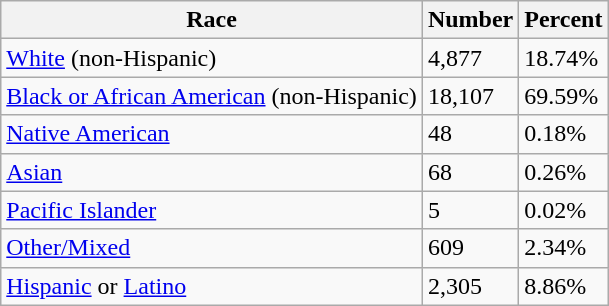<table class="wikitable">
<tr>
<th>Race</th>
<th>Number</th>
<th>Percent</th>
</tr>
<tr>
<td><a href='#'>White</a> (non-Hispanic)</td>
<td>4,877</td>
<td>18.74%</td>
</tr>
<tr>
<td><a href='#'>Black or African American</a> (non-Hispanic)</td>
<td>18,107</td>
<td>69.59%</td>
</tr>
<tr>
<td><a href='#'>Native American</a></td>
<td>48</td>
<td>0.18%</td>
</tr>
<tr>
<td><a href='#'>Asian</a></td>
<td>68</td>
<td>0.26%</td>
</tr>
<tr>
<td><a href='#'>Pacific Islander</a></td>
<td>5</td>
<td>0.02%</td>
</tr>
<tr>
<td><a href='#'>Other/Mixed</a></td>
<td>609</td>
<td>2.34%</td>
</tr>
<tr>
<td><a href='#'>Hispanic</a> or <a href='#'>Latino</a></td>
<td>2,305</td>
<td>8.86%</td>
</tr>
</table>
